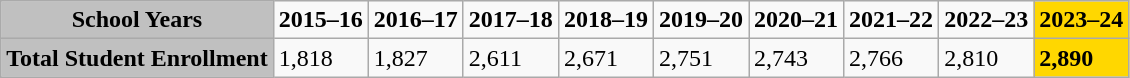<table class="wikitable">
<tr>
<th colspan="9" style=background-color:silver>School Years</th>
<td><strong>2015–16</strong></td>
<td><strong>2016–17</strong></td>
<td><strong>2017–18</strong></td>
<td><strong>2018–19</strong></td>
<td><strong>2019–20</strong></td>
<td><strong>2020–21</strong></td>
<td><strong>2021–22</strong></td>
<td><strong>2022–23</strong></td>
<td style=background-color:gold><strong>2023–24</strong></td>
</tr>
<tr>
<th colspan="9" style=background-color:silver>Total Student Enrollment</th>
<td>1,818</td>
<td>1,827</td>
<td>2,611</td>
<td>2,671</td>
<td>2,751</td>
<td>2,743</td>
<td>2,766</td>
<td>2,810</td>
<td style=background-color:gold><strong>2,890</strong></td>
</tr>
</table>
